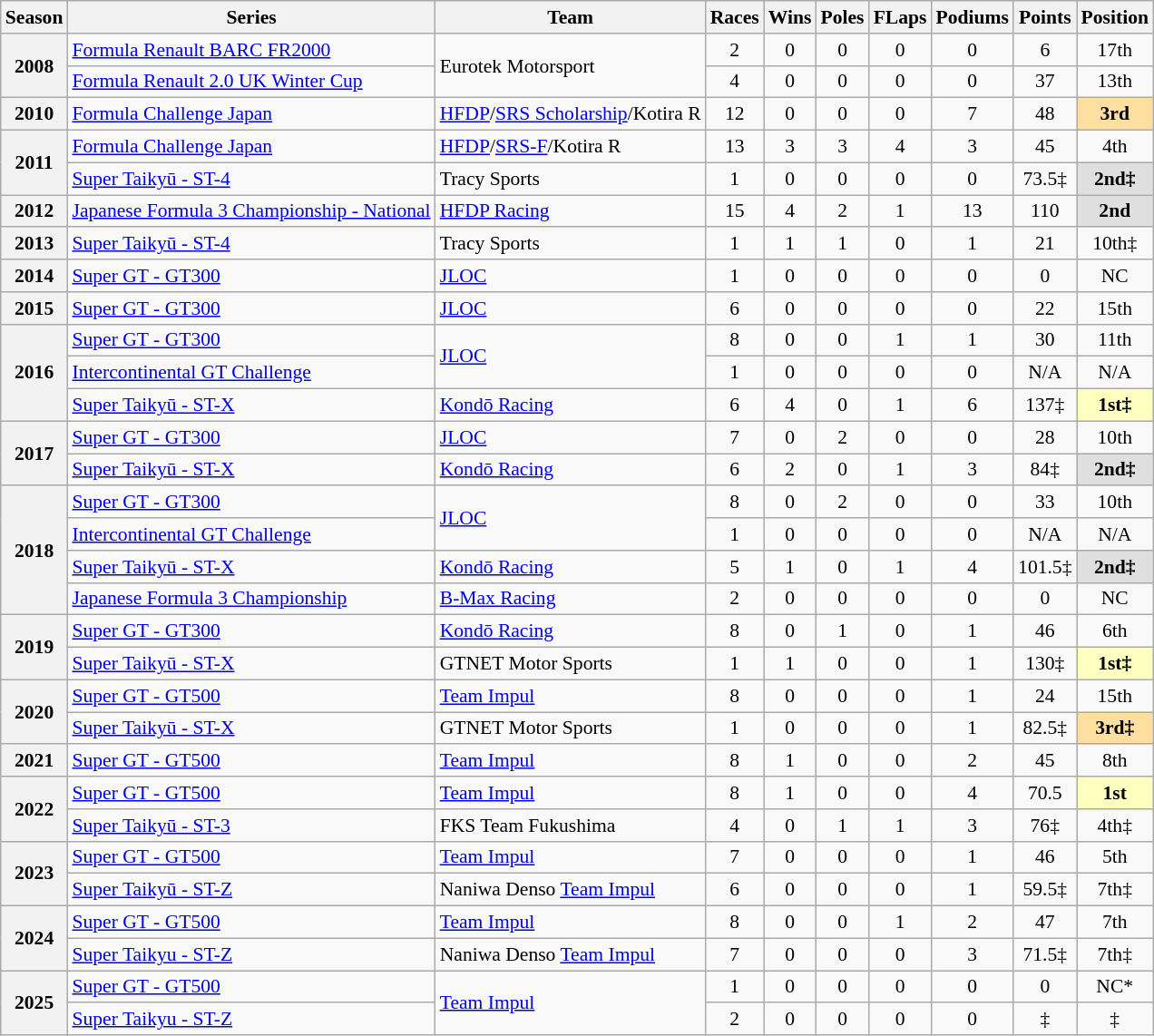<table class="wikitable" style="font-size: 90%; text-align:center">
<tr>
<th>Season</th>
<th>Series</th>
<th>Team</th>
<th>Races</th>
<th>Wins</th>
<th>Poles</th>
<th>FLaps</th>
<th>Podiums</th>
<th>Points</th>
<th>Position</th>
</tr>
<tr>
<th rowspan="2">2008</th>
<td align=left><a href='#'>Formula Renault BARC FR2000</a></td>
<td align=left rowspan="2">Eurotek Motorsport</td>
<td>2</td>
<td>0</td>
<td>0</td>
<td>0</td>
<td>0</td>
<td>6</td>
<td>17th</td>
</tr>
<tr>
<td align=left><a href='#'>Formula Renault 2.0 UK Winter Cup</a></td>
<td>4</td>
<td>0</td>
<td>0</td>
<td>0</td>
<td>0</td>
<td>37</td>
<td>13th</td>
</tr>
<tr>
<th>2010</th>
<td align=left><a href='#'>Formula Challenge Japan</a></td>
<td align=left><a href='#'>HFDP</a>/<a href='#'>SRS Scholarship</a>/Kotira R</td>
<td>12</td>
<td>0</td>
<td>0</td>
<td>0</td>
<td>7</td>
<td>48</td>
<td style="background:#ffdf9f;"><strong>3rd</strong></td>
</tr>
<tr>
<th rowspan="2">2011</th>
<td align=left><a href='#'>Formula Challenge Japan</a></td>
<td align=left><a href='#'>HFDP</a>/<a href='#'>SRS-F</a>/Kotira R</td>
<td>13</td>
<td>3</td>
<td>3</td>
<td>4</td>
<td>3</td>
<td>45</td>
<td>4th</td>
</tr>
<tr>
<td align=left><a href='#'>Super Taikyū - ST-4</a></td>
<td align=left>Tracy Sports</td>
<td>1</td>
<td>0</td>
<td>0</td>
<td>0</td>
<td>0</td>
<td>73.5‡</td>
<td style="background:#DFDFDF;"><strong>2nd‡</strong></td>
</tr>
<tr>
<th>2012</th>
<td align=left><a href='#'>Japanese Formula 3 Championship - National</a></td>
<td align=left><a href='#'>HFDP Racing</a></td>
<td>15</td>
<td>4</td>
<td>2</td>
<td>1</td>
<td>13</td>
<td>110</td>
<td style="background:#dfdfdf;"><strong>2nd </strong></td>
</tr>
<tr>
<th>2013</th>
<td align=left><a href='#'>Super Taikyū - ST-4</a></td>
<td align=left>Tracy Sports</td>
<td>1</td>
<td>1</td>
<td>1</td>
<td>0</td>
<td>1</td>
<td>21</td>
<td>10th‡</td>
</tr>
<tr>
<th>2014</th>
<td align=left><a href='#'>Super GT - GT300</a></td>
<td align=left><a href='#'>JLOC</a></td>
<td>1</td>
<td>0</td>
<td>0</td>
<td>0</td>
<td>0</td>
<td>0</td>
<td>NC</td>
</tr>
<tr>
<th>2015</th>
<td align=left><a href='#'>Super GT - GT300</a></td>
<td align=left><a href='#'>JLOC</a></td>
<td>6</td>
<td>0</td>
<td>0</td>
<td>0</td>
<td>0</td>
<td>22</td>
<td>15th</td>
</tr>
<tr>
<th rowspan="3">2016</th>
<td align=left><a href='#'>Super GT - GT300</a></td>
<td rowspan="2" align="left"><a href='#'>JLOC</a></td>
<td>8</td>
<td>0</td>
<td>0</td>
<td>1</td>
<td>1</td>
<td>30</td>
<td>11th</td>
</tr>
<tr>
<td align=left><a href='#'>Intercontinental GT Challenge</a></td>
<td>1</td>
<td>0</td>
<td>0</td>
<td>0</td>
<td>0</td>
<td>N/A</td>
<td>N/A</td>
</tr>
<tr>
<td align=left><a href='#'>Super Taikyū - ST-X</a></td>
<td align=left><a href='#'>Kondō Racing</a></td>
<td>6</td>
<td>4</td>
<td>0</td>
<td>1</td>
<td>6</td>
<td>137‡</td>
<td style="background:#FFFFBF;"><strong>1st‡</strong></td>
</tr>
<tr>
<th rowspan="2">2017</th>
<td align="left"><a href='#'>Super GT - GT300</a></td>
<td align="left"><a href='#'>JLOC</a></td>
<td>7</td>
<td>0</td>
<td>2</td>
<td>0</td>
<td>0</td>
<td>28</td>
<td>10th</td>
</tr>
<tr>
<td align=left><a href='#'>Super Taikyū - ST-X</a></td>
<td align=left><a href='#'>Kondō Racing</a></td>
<td>6</td>
<td>2</td>
<td>0</td>
<td>1</td>
<td>3</td>
<td>84‡</td>
<td style="background:#DFDFDF;"><strong>2nd‡</strong></td>
</tr>
<tr>
<th rowspan="4">2018</th>
<td align="left"><a href='#'>Super GT - GT300</a></td>
<td rowspan="2" align="left"><a href='#'>JLOC</a></td>
<td>8</td>
<td>0</td>
<td>2</td>
<td>0</td>
<td>0</td>
<td>33</td>
<td>10th</td>
</tr>
<tr>
<td align="left"><a href='#'>Intercontinental GT Challenge</a></td>
<td>1</td>
<td>0</td>
<td>0</td>
<td>0</td>
<td>0</td>
<td>N/A</td>
<td>N/A</td>
</tr>
<tr>
<td align=left><a href='#'>Super Taikyū - ST-X</a></td>
<td align=left><a href='#'>Kondō Racing</a></td>
<td>5</td>
<td>1</td>
<td>0</td>
<td>1</td>
<td>4</td>
<td>101.5‡</td>
<td style="background:#DFDFDF;"><strong>2nd‡</strong></td>
</tr>
<tr>
<td align=left><a href='#'>Japanese Formula 3 Championship</a></td>
<td align=left><a href='#'>B-Max Racing</a></td>
<td>2</td>
<td>0</td>
<td>0</td>
<td>0</td>
<td>0</td>
<td>0</td>
<td>NC</td>
</tr>
<tr>
<th rowspan="2">2019</th>
<td align="left"><a href='#'>Super GT - GT300</a></td>
<td align="left"><a href='#'>Kondō Racing</a></td>
<td>8</td>
<td>0</td>
<td>1</td>
<td>0</td>
<td>1</td>
<td>46</td>
<td>6th</td>
</tr>
<tr>
<td align=left><a href='#'>Super Taikyū - ST-X</a></td>
<td align=left>GTNET Motor Sports</td>
<td>1</td>
<td>1</td>
<td>0</td>
<td>0</td>
<td>1</td>
<td>130‡</td>
<td style="background:#FFFFBF;"><strong>1st‡</strong></td>
</tr>
<tr>
<th rowspan="2">2020</th>
<td align="left"><a href='#'>Super GT - GT500</a></td>
<td align="left"><a href='#'>Team Impul</a></td>
<td>8</td>
<td>0</td>
<td>0</td>
<td>0</td>
<td>1</td>
<td>24</td>
<td>15th</td>
</tr>
<tr>
<td align=left><a href='#'>Super Taikyū - ST-X</a></td>
<td align=left>GTNET Motor Sports</td>
<td>1</td>
<td>0</td>
<td>0</td>
<td>0</td>
<td>1</td>
<td>82.5‡</td>
<td style="background:#FFDF9F;"><strong>3rd‡</strong></td>
</tr>
<tr>
<th>2021</th>
<td align=left><a href='#'>Super GT - GT500</a></td>
<td align=left><a href='#'>Team Impul</a></td>
<td>8</td>
<td>1</td>
<td>0</td>
<td>0</td>
<td>2</td>
<td>45</td>
<td>8th</td>
</tr>
<tr>
<th rowspan="2">2022</th>
<td align=left><a href='#'>Super GT - GT500</a></td>
<td align=left><a href='#'>Team Impul</a></td>
<td>8</td>
<td>1</td>
<td>0</td>
<td>0</td>
<td>4</td>
<td>70.5</td>
<td style="background:#ffffbf;"><strong>1st</strong></td>
</tr>
<tr>
<td align=left><a href='#'>Super Taikyū - ST-3</a></td>
<td align=left>FKS Team Fukushima</td>
<td>4</td>
<td>0</td>
<td>1</td>
<td>1</td>
<td>3</td>
<td>76‡</td>
<td>4th‡</td>
</tr>
<tr>
<th rowspan="2">2023</th>
<td align=left><a href='#'>Super GT - GT500</a></td>
<td align=left><a href='#'>Team Impul</a></td>
<td>7</td>
<td>0</td>
<td>0</td>
<td>0</td>
<td>1</td>
<td>46</td>
<td>5th</td>
</tr>
<tr>
<td align=left><a href='#'>Super Taikyū - ST-Z</a></td>
<td align=left>Naniwa Denso <a href='#'>Team Impul</a></td>
<td>6</td>
<td>0</td>
<td>0</td>
<td>0</td>
<td>1</td>
<td>59.5‡</td>
<td>7th‡</td>
</tr>
<tr>
<th rowspan="2">2024</th>
<td align="left"><a href='#'>Super GT - GT500</a></td>
<td align="left"><a href='#'>Team Impul</a></td>
<td>8</td>
<td>0</td>
<td>0</td>
<td>1</td>
<td>2</td>
<td>47</td>
<td>7th</td>
</tr>
<tr>
<td align=left><a href='#'>Super Taikyu - ST-Z</a></td>
<td align=left>Naniwa Denso <a href='#'>Team Impul</a></td>
<td>7</td>
<td>0</td>
<td>0</td>
<td>0</td>
<td>3</td>
<td>71.5‡</td>
<td>7th‡</td>
</tr>
<tr>
<th rowspan=2>2025</th>
<td align=left><a href='#'>Super GT - GT500</a></td>
<td rowspan="2" align="left"><a href='#'>Team Impul</a></td>
<td>1</td>
<td>0</td>
<td>0</td>
<td>0</td>
<td>0</td>
<td>0</td>
<td>NC*</td>
</tr>
<tr>
<td align=left><a href='#'>Super Taikyu - ST-Z</a></td>
<td>2</td>
<td>0</td>
<td>0</td>
<td>0</td>
<td>0</td>
<td>‡</td>
<td>‡</td>
</tr>
</table>
